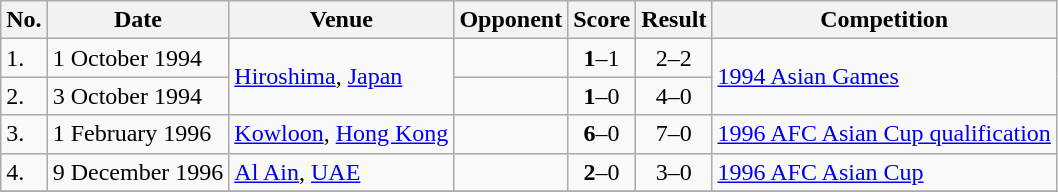<table class="wikitable">
<tr>
<th>No.</th>
<th>Date</th>
<th>Venue</th>
<th>Opponent</th>
<th>Score</th>
<th>Result</th>
<th>Competition</th>
</tr>
<tr>
<td>1.</td>
<td>1 October 1994</td>
<td rowspan=2><a href='#'>Hiroshima</a>, <a href='#'>Japan</a></td>
<td></td>
<td align=center><strong>1</strong>–1</td>
<td align=center>2–2</td>
<td rowspan=2><a href='#'>1994 Asian Games</a></td>
</tr>
<tr>
<td>2.</td>
<td>3 October 1994</td>
<td></td>
<td align=center><strong>1</strong>–0</td>
<td align=center>4–0</td>
</tr>
<tr>
<td>3.</td>
<td>1 February 1996</td>
<td><a href='#'>Kowloon</a>, <a href='#'>Hong Kong</a></td>
<td></td>
<td align=center><strong>6</strong>–0</td>
<td align=center>7–0</td>
<td><a href='#'>1996 AFC Asian Cup qualification</a></td>
</tr>
<tr>
<td>4.</td>
<td>9 December 1996</td>
<td><a href='#'>Al Ain</a>, <a href='#'>UAE</a></td>
<td></td>
<td align=center><strong>2</strong>–0</td>
<td align=center>3–0</td>
<td><a href='#'>1996 AFC Asian Cup</a></td>
</tr>
<tr>
</tr>
</table>
